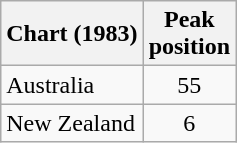<table class="wikitable">
<tr>
<th>Chart (1983)</th>
<th>Peak<br>position</th>
</tr>
<tr>
<td>Australia</td>
<td style="text-align:center;">55</td>
</tr>
<tr>
<td>New Zealand</td>
<td style="text-align:center;">6</td>
</tr>
</table>
